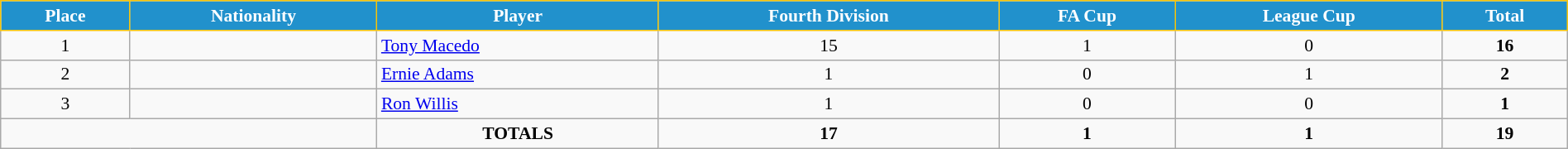<table class="wikitable" style="text-align:center; font-size:90%; width:100%;">
<tr>
<th style="background:#2191CC; color:white; border:1px solid #F7C408; text-align:center;">Place</th>
<th style="background:#2191CC; color:white; border:1px solid #F7C408; text-align:center;">Nationality</th>
<th style="background:#2191CC; color:white; border:1px solid #F7C408; text-align:center;">Player</th>
<th style="background:#2191CC; color:white; border:1px solid #F7C408; text-align:center;">Fourth Division</th>
<th style="background:#2191CC; color:white; border:1px solid #F7C408; text-align:center;">FA Cup</th>
<th style="background:#2191CC; color:white; border:1px solid #F7C408; text-align:center;">League Cup</th>
<th style="background:#2191CC; color:white; border:1px solid #F7C408; text-align:center;">Total</th>
</tr>
<tr>
<td>1</td>
<td></td>
<td align="left"><a href='#'>Tony Macedo</a></td>
<td>15</td>
<td>1</td>
<td>0</td>
<td><strong>16</strong></td>
</tr>
<tr>
<td>2</td>
<td></td>
<td align="left"><a href='#'>Ernie Adams</a></td>
<td>1</td>
<td>0</td>
<td>1</td>
<td><strong>2</strong></td>
</tr>
<tr>
<td>3</td>
<td></td>
<td align="left"><a href='#'>Ron Willis</a></td>
<td>1</td>
<td>0</td>
<td>0</td>
<td><strong>1</strong></td>
</tr>
<tr>
<td colspan="2"></td>
<td><strong>TOTALS</strong></td>
<td><strong>17</strong></td>
<td><strong>1</strong></td>
<td><strong>1</strong></td>
<td><strong>19</strong></td>
</tr>
</table>
